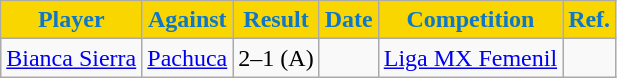<table class="wikitable">
<tr>
<th style=background-color:#F9D600;color:#0E77CA>Player</th>
<th style=background-color:#F9D600;color:#0E77CA>Against</th>
<th style=background-color:#F9D600;color:#0E77CA>Result</th>
<th style=background-color:#F9D600;color:#0E77CA>Date</th>
<th style=background-color:#F9D600;color:#0E77CA>Competition</th>
<th style=background-color:#F9D600;color:#0E77CA>Ref.</th>
</tr>
<tr>
<td> <a href='#'>Bianca Sierra</a></td>
<td><a href='#'>Pachuca</a></td>
<td>2–1 (A)</td>
<td></td>
<td><a href='#'>Liga MX Femenil</a></td>
<td align=center></td>
</tr>
</table>
